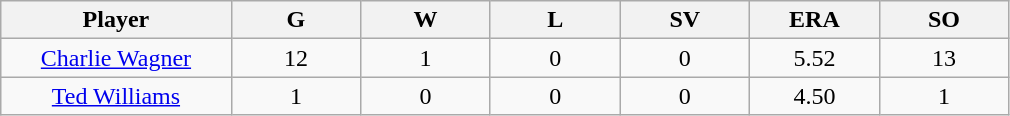<table class="wikitable sortable">
<tr>
<th bgcolor="#DDDDFF" width="16%">Player</th>
<th bgcolor="#DDDDFF" width="9%">G</th>
<th bgcolor="#DDDDFF" width="9%">W</th>
<th bgcolor="#DDDDFF" width="9%">L</th>
<th bgcolor="#DDDDFF" width="9%">SV</th>
<th bgcolor="#DDDDFF" width="9%">ERA</th>
<th bgcolor="#DDDDFF" width="9%">SO</th>
</tr>
<tr align="center">
<td><a href='#'>Charlie Wagner</a></td>
<td>12</td>
<td>1</td>
<td>0</td>
<td>0</td>
<td>5.52</td>
<td>13</td>
</tr>
<tr align="center">
<td><a href='#'>Ted Williams</a></td>
<td>1</td>
<td>0</td>
<td>0</td>
<td>0</td>
<td>4.50</td>
<td>1</td>
</tr>
</table>
